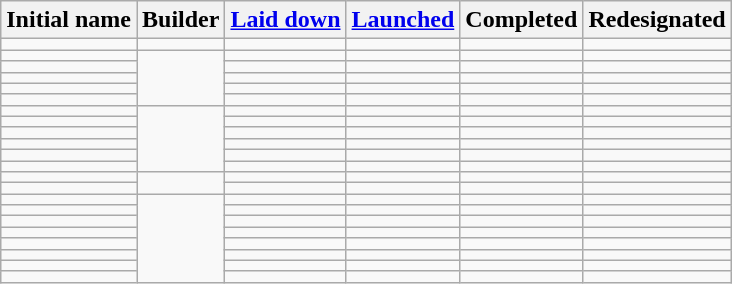<table class="wikitable sortable">
<tr>
<th scope="col">Initial name</th>
<th scope="col">Builder</th>
<th scope="col"><a href='#'>Laid down</a></th>
<th scope="col"><a href='#'>Launched</a></th>
<th scope="col">Completed</th>
<th scope="col">Redesignated</th>
</tr>
<tr>
<td></td>
<td></td>
<td></td>
<td></td>
<td></td>
<td></td>
</tr>
<tr>
<td></td>
<td rowspan=5></td>
<td></td>
<td></td>
<td></td>
<td></td>
</tr>
<tr>
<td></td>
<td></td>
<td></td>
<td></td>
<td></td>
</tr>
<tr>
<td></td>
<td></td>
<td></td>
<td></td>
<td></td>
</tr>
<tr>
<td></td>
<td></td>
<td></td>
<td></td>
<td></td>
</tr>
<tr>
<td></td>
<td></td>
<td></td>
<td></td>
<td></td>
</tr>
<tr>
<td></td>
<td rowspan=6></td>
<td></td>
<td></td>
<td></td>
<td></td>
</tr>
<tr>
<td></td>
<td></td>
<td></td>
<td></td>
<td></td>
</tr>
<tr>
<td></td>
<td></td>
<td></td>
<td></td>
<td></td>
</tr>
<tr>
<td></td>
<td></td>
<td></td>
<td></td>
<td></td>
</tr>
<tr>
<td></td>
<td></td>
<td></td>
<td></td>
<td></td>
</tr>
<tr>
<td></td>
<td></td>
<td></td>
<td></td>
<td></td>
</tr>
<tr>
<td></td>
<td rowspan=2></td>
<td></td>
<td></td>
<td></td>
<td></td>
</tr>
<tr>
<td></td>
<td></td>
<td></td>
<td></td>
<td></td>
</tr>
<tr>
<td></td>
<td rowspan=8></td>
<td></td>
<td></td>
<td></td>
<td></td>
</tr>
<tr>
<td></td>
<td></td>
<td></td>
<td></td>
<td></td>
</tr>
<tr>
<td></td>
<td></td>
<td></td>
<td></td>
<td></td>
</tr>
<tr>
<td></td>
<td></td>
<td></td>
<td></td>
<td></td>
</tr>
<tr>
<td></td>
<td></td>
<td></td>
<td></td>
<td></td>
</tr>
<tr>
<td></td>
<td></td>
<td></td>
<td></td>
<td></td>
</tr>
<tr>
<td></td>
<td></td>
<td></td>
<td></td>
<td></td>
</tr>
<tr>
<td></td>
<td></td>
<td></td>
<td></td>
<td></td>
</tr>
</table>
